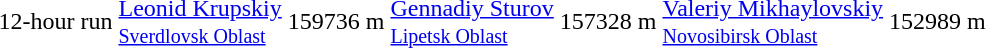<table>
<tr>
<td>12-hour run</td>
<td><a href='#'>Leonid Krupskiy</a><br><small><a href='#'>Sverdlovsk Oblast</a></small></td>
<td>159736 m</td>
<td><a href='#'>Gennadiy Sturov</a><br><small><a href='#'>Lipetsk Oblast</a></small></td>
<td>157328 m</td>
<td><a href='#'>Valeriy Mikhaylovskiy</a><br><small><a href='#'>Novosibirsk Oblast</a></small></td>
<td>152989 m</td>
</tr>
</table>
